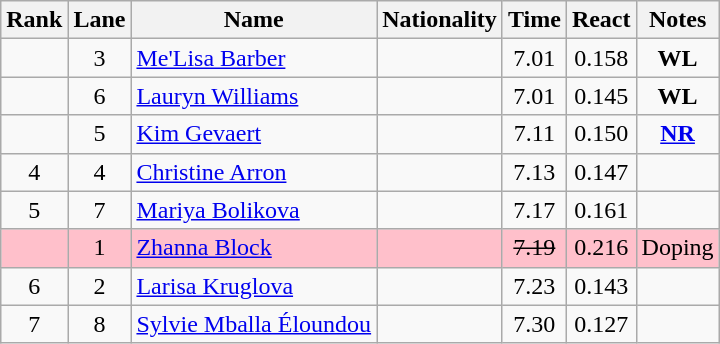<table class="wikitable sortable" style="text-align:center">
<tr>
<th>Rank</th>
<th>Lane</th>
<th>Name</th>
<th>Nationality</th>
<th>Time</th>
<th>React</th>
<th>Notes</th>
</tr>
<tr>
<td></td>
<td>3</td>
<td align="left"><a href='#'>Me'Lisa Barber</a></td>
<td align=left></td>
<td>7.01</td>
<td>0.158</td>
<td><strong>WL</strong></td>
</tr>
<tr>
<td></td>
<td>6</td>
<td align="left"><a href='#'>Lauryn Williams</a></td>
<td align=left></td>
<td>7.01</td>
<td>0.145</td>
<td><strong>WL</strong></td>
</tr>
<tr>
<td></td>
<td>5</td>
<td align="left"><a href='#'>Kim Gevaert</a></td>
<td align=left></td>
<td>7.11</td>
<td>0.150</td>
<td><strong><a href='#'>NR</a></strong></td>
</tr>
<tr>
<td>4</td>
<td>4</td>
<td align="left"><a href='#'>Christine Arron</a></td>
<td align=left></td>
<td>7.13</td>
<td>0.147</td>
<td></td>
</tr>
<tr>
<td>5</td>
<td>7</td>
<td align="left"><a href='#'>Mariya Bolikova</a></td>
<td align=left></td>
<td>7.17</td>
<td>0.161</td>
<td></td>
</tr>
<tr bgcolor=pink>
<td></td>
<td>1</td>
<td align="left"><a href='#'>Zhanna Block</a></td>
<td align=left></td>
<td><s>7.19 </s></td>
<td>0.216</td>
<td>Doping</td>
</tr>
<tr>
<td>6</td>
<td>2</td>
<td align="left"><a href='#'>Larisa Kruglova</a></td>
<td align=left></td>
<td>7.23</td>
<td>0.143</td>
<td></td>
</tr>
<tr>
<td>7</td>
<td>8</td>
<td align="left"><a href='#'>Sylvie Mballa Éloundou</a></td>
<td align=left></td>
<td>7.30</td>
<td>0.127</td>
<td></td>
</tr>
</table>
